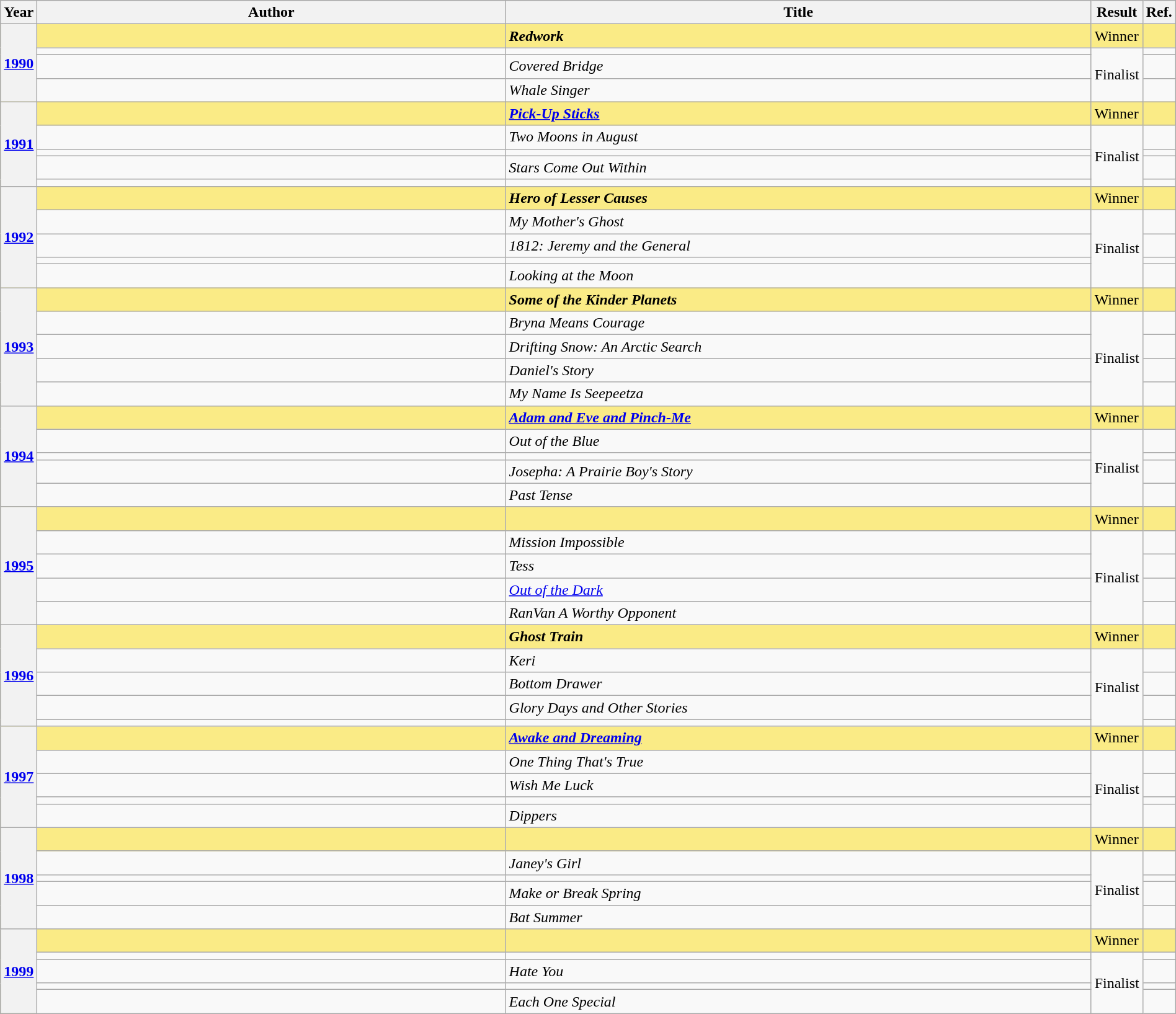<table class="wikitable sortable mw-collapsible" width="100%">
<tr>
<th>Year</th>
<th width="40%">Author</th>
<th width="50%">Title</th>
<th>Result</th>
<th>Ref.</th>
</tr>
<tr style="background:#FAEB86">
<th rowspan="4"><a href='#'>1990</a></th>
<td><strong></strong></td>
<td><strong><em>Redwork</em></strong></td>
<td>Winner</td>
<td></td>
</tr>
<tr>
<td></td>
<td><em></em></td>
<td rowspan="3">Finalist</td>
<td></td>
</tr>
<tr>
<td></td>
<td><em>Covered Bridge</em></td>
<td></td>
</tr>
<tr>
<td></td>
<td><em>Whale Singer</em></td>
<td></td>
</tr>
<tr style="background:#FAEB86">
<th rowspan="5"><a href='#'>1991</a></th>
<td><strong></strong></td>
<td><strong><em><a href='#'>Pick-Up Sticks</a></em></strong></td>
<td>Winner</td>
<td></td>
</tr>
<tr>
<td></td>
<td><em>Two Moons in August</em></td>
<td rowspan="4">Finalist</td>
<td></td>
</tr>
<tr>
<td></td>
<td></td>
<td></td>
</tr>
<tr>
<td></td>
<td><em>Stars Come Out Within</em></td>
<td></td>
</tr>
<tr>
<td></td>
<td></td>
<td></td>
</tr>
<tr style="background:#FAEB86">
<th rowspan="5"><a href='#'>1992</a></th>
<td><strong></strong></td>
<td><strong><em>Hero of Lesser Causes</em></strong></td>
<td>Winner</td>
<td></td>
</tr>
<tr>
<td></td>
<td><em>My Mother's Ghost</em></td>
<td rowspan="4">Finalist</td>
<td></td>
</tr>
<tr>
<td></td>
<td><em>1812: Jeremy and the General</em></td>
<td></td>
</tr>
<tr>
<td></td>
<td></td>
<td></td>
</tr>
<tr>
<td></td>
<td><em>Looking at the Moon</em></td>
<td></td>
</tr>
<tr style="background:#FAEB86">
<th rowspan="5"><a href='#'>1993</a></th>
<td><strong></strong></td>
<td><strong><em>Some of the Kinder Planets</em></strong></td>
<td>Winner</td>
<td></td>
</tr>
<tr>
<td></td>
<td><em>Bryna Means Courage</em></td>
<td rowspan="4">Finalist</td>
<td></td>
</tr>
<tr>
<td></td>
<td><em>Drifting Snow: An Arctic Search</em></td>
<td></td>
</tr>
<tr>
<td></td>
<td><em>Daniel's Story</em></td>
<td></td>
</tr>
<tr>
<td></td>
<td><em>My Name Is Seepeetza</em></td>
<td></td>
</tr>
<tr style="background:#FAEB86">
<th rowspan="5"><a href='#'>1994</a></th>
<td><strong></strong></td>
<td><strong><em><a href='#'>Adam and Eve and Pinch-Me</a></em></strong></td>
<td>Winner</td>
<td></td>
</tr>
<tr>
<td></td>
<td><em>Out of the Blue</em></td>
<td rowspan="4">Finalist</td>
<td></td>
</tr>
<tr>
<td></td>
<td></td>
<td></td>
</tr>
<tr>
<td></td>
<td><em>Josepha: A Prairie Boy's Story</em></td>
<td></td>
</tr>
<tr>
<td></td>
<td><em>Past Tense</em></td>
<td></td>
</tr>
<tr style="background:#FAEB86">
<th rowspan="5"><a href='#'>1995</a></th>
<td><strong></strong></td>
<td></td>
<td>Winner</td>
<td></td>
</tr>
<tr>
<td></td>
<td><em>Mission Impossible</em></td>
<td rowspan="4">Finalist</td>
<td></td>
</tr>
<tr>
<td></td>
<td><em>Tess</em></td>
<td></td>
</tr>
<tr>
<td></td>
<td><em><a href='#'>Out of the Dark</a></em></td>
<td></td>
</tr>
<tr>
<td></td>
<td><em>RanVan A Worthy Opponent</em></td>
<td></td>
</tr>
<tr style="background:#FAEB86">
<th rowspan="5"><a href='#'>1996</a></th>
<td><strong></strong></td>
<td><strong><em>Ghost Train</em></strong></td>
<td>Winner</td>
<td></td>
</tr>
<tr>
<td></td>
<td><em>Keri</em></td>
<td rowspan="4">Finalist</td>
<td></td>
</tr>
<tr>
<td></td>
<td><em>Bottom Drawer</em></td>
<td></td>
</tr>
<tr>
<td></td>
<td><em>Glory Days and Other Stories</em></td>
<td></td>
</tr>
<tr>
<td></td>
<td></td>
<td></td>
</tr>
<tr style="background:#FAEB86">
<th rowspan="5"><a href='#'>1997</a></th>
<td><strong></strong></td>
<td><strong><em><a href='#'>Awake and Dreaming</a></em></strong></td>
<td>Winner</td>
<td></td>
</tr>
<tr>
<td></td>
<td><em>One Thing That's True</em></td>
<td rowspan="4">Finalist</td>
<td></td>
</tr>
<tr>
<td></td>
<td><em>Wish Me Luck</em></td>
<td></td>
</tr>
<tr>
<td></td>
<td></td>
<td></td>
</tr>
<tr>
<td></td>
<td><em>Dippers</em></td>
<td></td>
</tr>
<tr style="background:#FAEB86">
<th rowspan="5"><a href='#'>1998</a></th>
<td><strong></strong></td>
<td><strong></strong></td>
<td>Winner</td>
<td></td>
</tr>
<tr>
<td></td>
<td><em>Janey's Girl</em></td>
<td rowspan="4">Finalist</td>
<td></td>
</tr>
<tr>
<td></td>
<td></td>
<td></td>
</tr>
<tr>
<td></td>
<td><em>Make or Break Spring</em></td>
<td></td>
</tr>
<tr>
<td></td>
<td><em>Bat Summer</em></td>
<td></td>
</tr>
<tr style="background:#FAEB86">
<th rowspan="5"><a href='#'>1999</a></th>
<td><strong></strong></td>
<td><strong></strong></td>
<td>Winner</td>
<td></td>
</tr>
<tr>
<td></td>
<td></td>
<td rowspan="4">Finalist</td>
<td></td>
</tr>
<tr>
<td></td>
<td><em>Hate You</em></td>
<td></td>
</tr>
<tr>
<td></td>
<td></td>
<td></td>
</tr>
<tr>
<td></td>
<td><em>Each One Special</em></td>
<td></td>
</tr>
</table>
